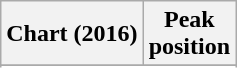<table class="wikitable sortable plainrowheaders" style="text-align:left">
<tr>
<th scope="col">Chart (2016)</th>
<th scope="col">Peak<br> position</th>
</tr>
<tr>
</tr>
<tr>
</tr>
<tr>
</tr>
<tr>
</tr>
<tr>
</tr>
<tr>
</tr>
</table>
